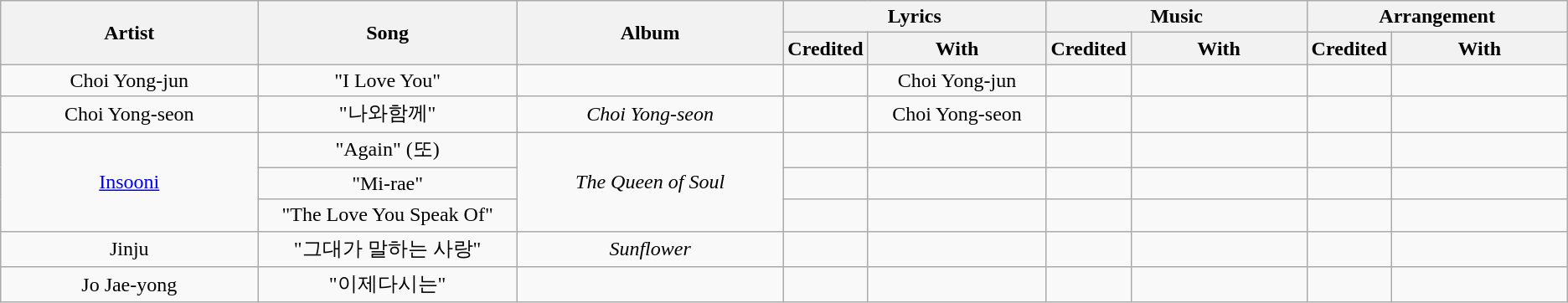<table class="wikitable plainrowheaders" style="text-align:center;">
<tr>
<th rowspan="2" width="300px">Artist</th>
<th rowspan="2" width="300px">Song</th>
<th rowspan="2" width="300px">Album</th>
<th colspan="2">Lyrics</th>
<th colspan="2">Music</th>
<th colspan="2">Arrangement</th>
</tr>
<tr>
<th width="50px">Credited</th>
<th width="200px">With</th>
<th width="50px">Credited</th>
<th width="200px">With</th>
<th width="50px">Credited</th>
<th width="200px">With</th>
</tr>
<tr>
<td>Choi Yong-jun</td>
<td>"I Love You"</td>
<td></td>
<td></td>
<td>Choi Yong-jun</td>
<td></td>
<td></td>
<td></td>
<td></td>
</tr>
<tr>
<td>Choi Yong-seon</td>
<td>"나와함께"</td>
<td><em>Choi Yong-seon</em></td>
<td></td>
<td>Choi Yong-seon</td>
<td></td>
<td></td>
<td></td>
<td></td>
</tr>
<tr>
<td rowspan="3"><a href='#'>Insooni</a></td>
<td>"Again" (또)</td>
<td rowspan="3"><em>The Queen of Soul</em></td>
<td></td>
<td></td>
<td></td>
<td></td>
<td></td>
<td></td>
</tr>
<tr>
<td>"Mi-rae"</td>
<td></td>
<td></td>
<td></td>
<td></td>
<td></td>
<td></td>
</tr>
<tr>
<td>"The Love You Speak Of"</td>
<td></td>
<td></td>
<td></td>
<td></td>
<td></td>
<td></td>
</tr>
<tr>
<td>Jinju</td>
<td>"그대가 말하는 사랑"</td>
<td><em>Sunflower</em></td>
<td></td>
<td></td>
<td></td>
<td></td>
<td></td>
<td></td>
</tr>
<tr>
<td>Jo Jae-yong</td>
<td>"이제다시는"</td>
<td></td>
<td></td>
<td></td>
<td></td>
<td></td>
<td></td>
<td></td>
</tr>
</table>
